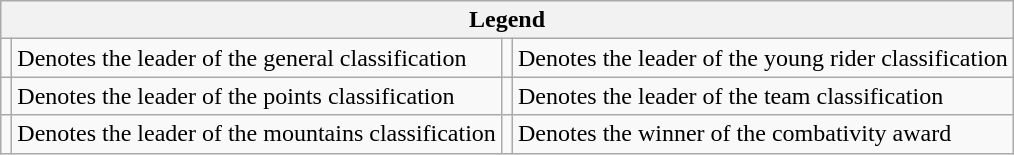<table class="wikitable">
<tr>
<th colspan="4">Legend</th>
</tr>
<tr>
<td></td>
<td>Denotes the leader of the general classification</td>
<td></td>
<td>Denotes the leader of the young rider classification</td>
</tr>
<tr>
<td></td>
<td>Denotes the leader of the points classification</td>
<td></td>
<td>Denotes the leader of the team classification</td>
</tr>
<tr>
<td></td>
<td>Denotes the leader of the mountains classification</td>
<td></td>
<td>Denotes the winner of the combativity award</td>
</tr>
</table>
